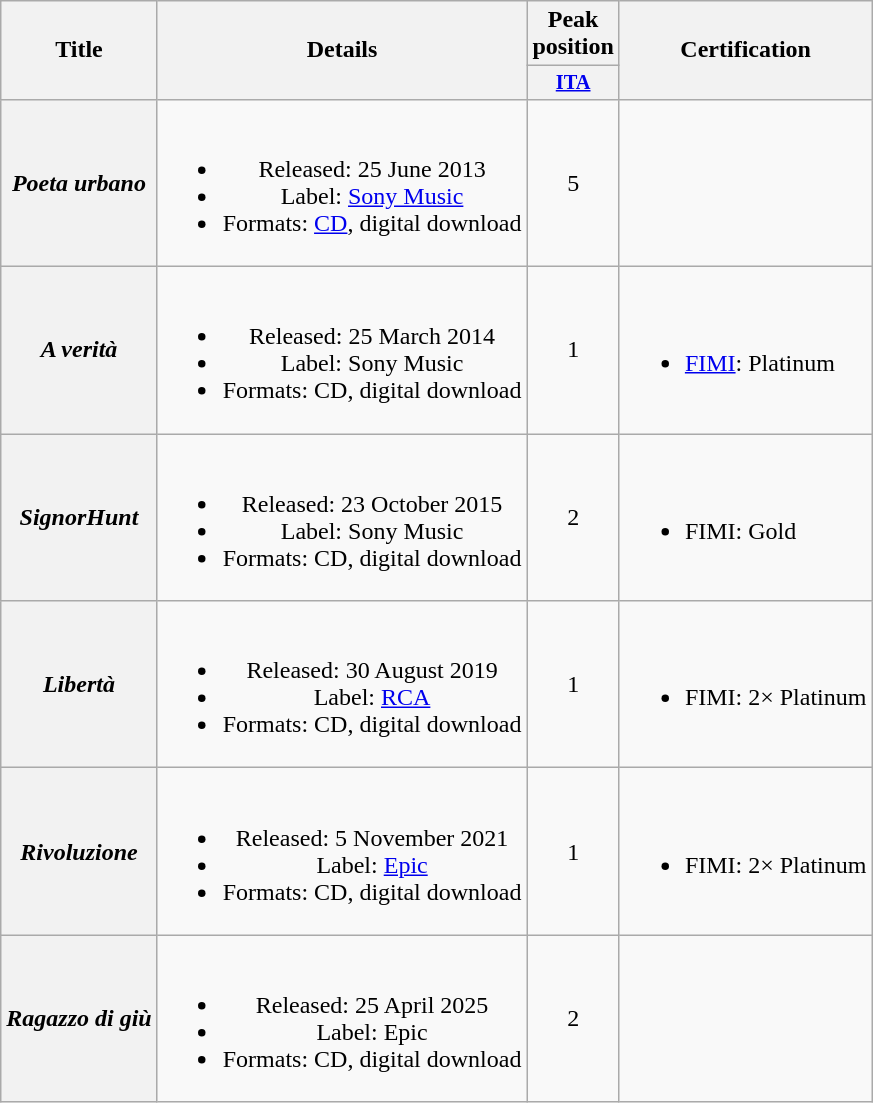<table class="wikitable plainrowheaders" style="text-align:center">
<tr>
<th rowspan="2">Title</th>
<th rowspan="2">Details</th>
<th colspan="1">Peak position</th>
<th rowspan="2">Certification</th>
</tr>
<tr>
<th style="width:3em;font-size:85%"><a href='#'>ITA</a><br></th>
</tr>
<tr>
<th scope="row"><em>Poeta urbano</em></th>
<td><br><ul><li>Released: 25 June 2013</li><li>Label: <a href='#'>Sony Music</a></li><li>Formats: <a href='#'>CD</a>, digital download</li></ul></td>
<td>5</td>
<td align="left"></td>
</tr>
<tr>
<th scope="row"><em>A verità</em></th>
<td><br><ul><li>Released: 25 March 2014</li><li>Label: Sony Music</li><li>Formats: CD, digital download</li></ul></td>
<td>1</td>
<td align="left"><br><ul><li><a href='#'>FIMI</a>: Platinum</li></ul></td>
</tr>
<tr>
<th scope="row"><em>SignorHunt</em></th>
<td><br><ul><li>Released: 23 October 2015</li><li>Label: Sony Music</li><li>Formats: CD, digital download</li></ul></td>
<td>2</td>
<td align="left"><br><ul><li>FIMI: Gold</li></ul></td>
</tr>
<tr>
<th scope="row"><em>Libertà</em></th>
<td><br><ul><li>Released: 30 August 2019</li><li>Label: <a href='#'>RCA</a></li><li>Formats: CD, digital download</li></ul></td>
<td>1</td>
<td align="left"><br><ul><li>FIMI: 2× Platinum</li></ul></td>
</tr>
<tr>
<th scope="row"><em>Rivoluzione</em></th>
<td><br><ul><li>Released: 5 November 2021</li><li>Label: <a href='#'>Epic</a></li><li>Formats: CD, digital download</li></ul></td>
<td>1</td>
<td align="left"><br><ul><li>FIMI: 2× Platinum</li></ul></td>
</tr>
<tr>
<th scope="row"><em>Ragazzo di giù</em></th>
<td><br><ul><li>Released: 25 April 2025</li><li>Label: Epic</li><li>Formats: CD, digital download</li></ul></td>
<td>2<br></td>
<td align="left"></td>
</tr>
</table>
